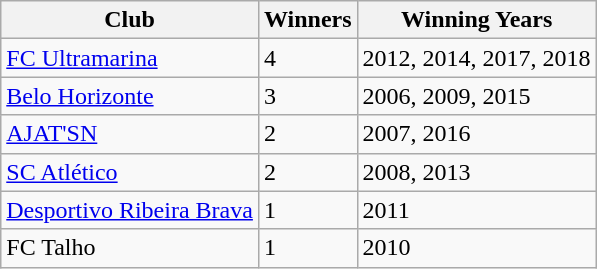<table class="wikitable">
<tr>
<th>Club</th>
<th>Winners</th>
<th>Winning Years</th>
</tr>
<tr>
<td><a href='#'>FC Ultramarina</a></td>
<td>4</td>
<td>2012, 2014, 2017, 2018</td>
</tr>
<tr>
<td><a href='#'>Belo Horizonte</a></td>
<td>3</td>
<td>2006, 2009, 2015</td>
</tr>
<tr>
<td><a href='#'>AJAT'SN</a></td>
<td>2</td>
<td>2007, 2016</td>
</tr>
<tr>
<td><a href='#'>SC Atlético</a></td>
<td>2</td>
<td>2008, 2013</td>
</tr>
<tr>
<td><a href='#'>Desportivo Ribeira Brava</a></td>
<td>1</td>
<td>2011</td>
</tr>
<tr>
<td>FC Talho</td>
<td>1</td>
<td>2010</td>
</tr>
</table>
